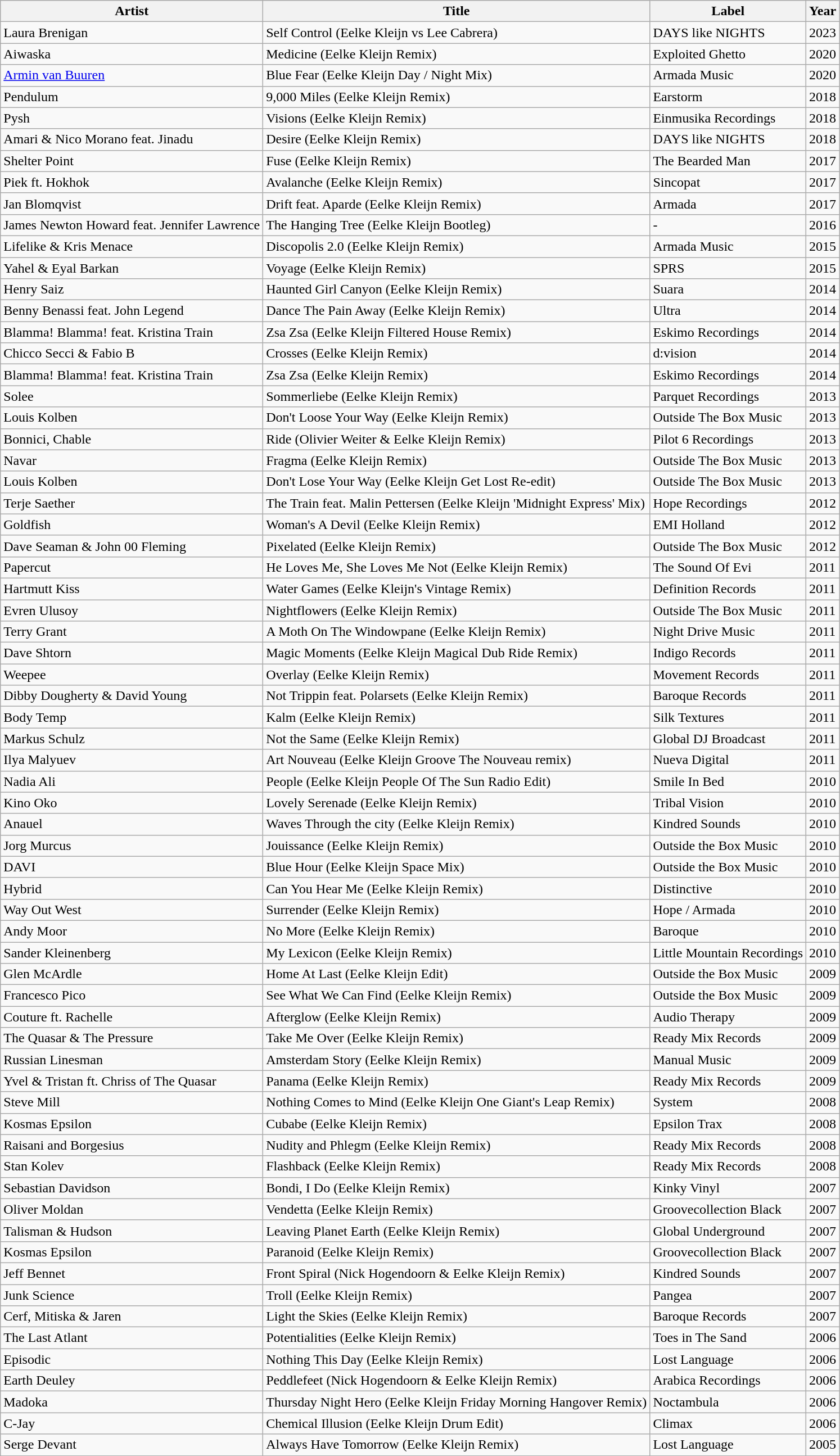<table class="wikitable plainrowheaders">
<tr>
<th>Artist</th>
<th>Title</th>
<th>Label</th>
<th>Year</th>
</tr>
<tr>
<td>Laura Brenigan</td>
<td>Self Control (Eelke Kleijn vs Lee Cabrera)</td>
<td>DAYS like NIGHTS</td>
<td>2023</td>
</tr>
<tr>
<td>Aiwaska</td>
<td>Medicine (Eelke Kleijn Remix)</td>
<td>Exploited Ghetto</td>
<td>2020</td>
</tr>
<tr>
<td><a href='#'>Armin van Buuren</a></td>
<td>Blue Fear (Eelke Kleijn Day / Night Mix)</td>
<td>Armada Music</td>
<td>2020</td>
</tr>
<tr>
<td>Pendulum</td>
<td>9,000 Miles (Eelke Kleijn Remix)</td>
<td>Earstorm</td>
<td>2018</td>
</tr>
<tr>
<td>Pysh</td>
<td>Visions (Eelke Kleijn Remix)</td>
<td>Einmusika Recordings</td>
<td>2018</td>
</tr>
<tr>
<td>Amari & Nico Morano feat. Jinadu</td>
<td>Desire (Eelke Kleijn Remix)</td>
<td>DAYS like NIGHTS</td>
<td>2018</td>
</tr>
<tr>
<td>Shelter Point</td>
<td>Fuse (Eelke Kleijn Remix)</td>
<td>The Bearded Man</td>
<td>2017</td>
</tr>
<tr>
<td>Piek ft. Hokhok</td>
<td>Avalanche (Eelke Kleijn Remix)</td>
<td>Sincopat</td>
<td>2017</td>
</tr>
<tr>
<td>Jan Blomqvist</td>
<td>Drift feat. Aparde (Eelke Kleijn Remix)</td>
<td>Armada</td>
<td>2017</td>
</tr>
<tr>
<td>James Newton Howard feat. Jennifer Lawrence</td>
<td>The Hanging Tree (Eelke Kleijn Bootleg)</td>
<td>-</td>
<td>2016</td>
</tr>
<tr>
<td>Lifelike & Kris Menace</td>
<td>Discopolis 2.0 (Eelke Kleijn Remix)</td>
<td>Armada Music</td>
<td>2015</td>
</tr>
<tr>
<td>Yahel & Eyal Barkan</td>
<td>Voyage (Eelke Kleijn Remix)</td>
<td>SPRS</td>
<td>2015</td>
</tr>
<tr>
<td>Henry Saiz</td>
<td>Haunted Girl Canyon (Eelke Kleijn Remix)</td>
<td>Suara</td>
<td>2014</td>
</tr>
<tr>
<td>Benny Benassi feat. John Legend</td>
<td>Dance The Pain Away (Eelke Kleijn Remix)</td>
<td>Ultra</td>
<td>2014</td>
</tr>
<tr>
<td>Blamma! Blamma! feat. Kristina Train</td>
<td>Zsa Zsa (Eelke Kleijn Filtered House Remix)</td>
<td>Eskimo Recordings</td>
<td>2014</td>
</tr>
<tr>
<td>Chicco Secci & Fabio B</td>
<td>Crosses (Eelke Kleijn Remix)</td>
<td>d:vision</td>
<td>2014</td>
</tr>
<tr>
<td>Blamma! Blamma! feat. Kristina Train</td>
<td>Zsa Zsa (Eelke Kleijn Remix)</td>
<td>Eskimo Recordings</td>
<td>2014</td>
</tr>
<tr>
<td>Solee</td>
<td>Sommerliebe (Eelke Kleijn Remix)</td>
<td>Parquet Recordings</td>
<td>2013</td>
</tr>
<tr>
<td>Louis Kolben</td>
<td>Don't Loose Your Way (Eelke Kleijn Remix)</td>
<td>Outside The Box Music</td>
<td>2013</td>
</tr>
<tr>
<td>Bonnici, Chable</td>
<td>Ride (Olivier Weiter & Eelke Kleijn Remix)</td>
<td>Pilot 6 Recordings</td>
<td>2013</td>
</tr>
<tr>
<td>Navar</td>
<td>Fragma (Eelke Kleijn Remix)</td>
<td>Outside The Box Music</td>
<td>2013</td>
</tr>
<tr>
<td>Louis Kolben</td>
<td>Don't Lose Your Way (Eelke Kleijn Get Lost Re-edit)</td>
<td>Outside The Box Music</td>
<td>2013</td>
</tr>
<tr>
<td>Terje Saether</td>
<td>The Train feat. Malin Pettersen (Eelke Kleijn 'Midnight Express' Mix)</td>
<td>Hope Recordings</td>
<td>2012</td>
</tr>
<tr>
<td>Goldfish</td>
<td>Woman's A Devil (Eelke Kleijn Remix)</td>
<td>EMI Holland</td>
<td>2012</td>
</tr>
<tr>
<td>Dave Seaman & John 00 Fleming</td>
<td>Pixelated (Eelke Kleijn Remix)</td>
<td>Outside The Box Music</td>
<td>2012</td>
</tr>
<tr>
<td>Papercut</td>
<td>He Loves Me, She Loves Me Not (Eelke Kleijn Remix)</td>
<td>The Sound Of Evi</td>
<td>2011</td>
</tr>
<tr>
<td>Hartmutt Kiss</td>
<td>Water Games (Eelke Kleijn's Vintage Remix)</td>
<td>Definition Records</td>
<td>2011</td>
</tr>
<tr>
<td>Evren Ulusoy</td>
<td>Nightflowers (Eelke Kleijn Remix)</td>
<td>Outside The Box Music</td>
<td>2011</td>
</tr>
<tr>
<td>Terry Grant</td>
<td>A Moth On The Windowpane (Eelke Kleijn Remix)</td>
<td>Night Drive Music</td>
<td>2011</td>
</tr>
<tr>
<td>Dave Shtorn</td>
<td>Magic Moments (Eelke Kleijn Magical Dub Ride Remix)</td>
<td>Indigo Records</td>
<td>2011</td>
</tr>
<tr>
<td>Weepee</td>
<td>Overlay (Eelke Kleijn Remix)</td>
<td>Movement Records</td>
<td>2011</td>
</tr>
<tr>
<td>Dibby Dougherty & David Young</td>
<td>Not Trippin feat. Polarsets (Eelke Kleijn Remix)</td>
<td>Baroque Records</td>
<td>2011</td>
</tr>
<tr>
<td>Body Temp</td>
<td>Kalm (Eelke Kleijn Remix)</td>
<td>Silk Textures</td>
<td>2011</td>
</tr>
<tr>
<td>Markus Schulz</td>
<td>Not the Same (Eelke Kleijn Remix)</td>
<td>Global DJ Broadcast</td>
<td>2011</td>
</tr>
<tr>
<td>Ilya Malyuev</td>
<td>Art Nouveau (Eelke Kleijn Groove The Nouveau remix)</td>
<td>Nueva Digital</td>
<td>2011</td>
</tr>
<tr>
<td>Nadia Ali</td>
<td>People (Eelke Kleijn People Of The Sun Radio Edit)</td>
<td>Smile In Bed</td>
<td>2010</td>
</tr>
<tr>
<td>Kino Oko</td>
<td>Lovely Serenade (Eelke Kleijn Remix)</td>
<td>Tribal Vision</td>
<td>2010</td>
</tr>
<tr>
<td>Anauel</td>
<td>Waves Through the city (Eelke Kleijn Remix)</td>
<td>Kindred Sounds</td>
<td>2010</td>
</tr>
<tr>
<td>Jorg Murcus</td>
<td>Jouissance (Eelke Kleijn Remix)</td>
<td>Outside the Box Music</td>
<td>2010</td>
</tr>
<tr>
<td>DAVI</td>
<td>Blue Hour (Eelke Kleijn Space Mix)</td>
<td>Outside the Box Music</td>
<td>2010</td>
</tr>
<tr>
<td>Hybrid</td>
<td>Can You Hear Me (Eelke Kleijn Remix)</td>
<td>Distinctive</td>
<td>2010</td>
</tr>
<tr>
<td>Way Out West</td>
<td>Surrender (Eelke Kleijn Remix)</td>
<td>Hope / Armada</td>
<td>2010</td>
</tr>
<tr>
<td>Andy Moor</td>
<td>No More (Eelke Kleijn Remix)</td>
<td>Baroque</td>
<td>2010</td>
</tr>
<tr>
<td>Sander Kleinenberg</td>
<td>My Lexicon (Eelke Kleijn Remix)</td>
<td>Little Mountain Recordings</td>
<td>2010</td>
</tr>
<tr>
<td>Glen McArdle</td>
<td>Home At Last (Eelke Kleijn Edit)</td>
<td>Outside the Box Music</td>
<td>2009</td>
</tr>
<tr>
<td>Francesco Pico</td>
<td>See What We Can Find (Eelke Kleijn Remix)</td>
<td>Outside the Box Music</td>
<td>2009</td>
</tr>
<tr>
<td>Couture ft. Rachelle</td>
<td>Afterglow (Eelke Kleijn Remix)</td>
<td>Audio Therapy</td>
<td>2009</td>
</tr>
<tr>
<td>The Quasar & The Pressure</td>
<td>Take Me Over (Eelke Kleijn Remix)</td>
<td>Ready Mix Records</td>
<td>2009</td>
</tr>
<tr>
<td>Russian Linesman</td>
<td>Amsterdam Story (Eelke Kleijn Remix)</td>
<td>Manual Music</td>
<td>2009</td>
</tr>
<tr>
<td>Yvel & Tristan ft. Chriss of The Quasar</td>
<td>Panama (Eelke Kleijn Remix)</td>
<td>Ready Mix Records</td>
<td>2009</td>
</tr>
<tr>
<td>Steve Mill</td>
<td>Nothing Comes to Mind (Eelke Kleijn One Giant's Leap Remix)</td>
<td>System</td>
<td>2008</td>
</tr>
<tr>
<td>Kosmas Epsilon</td>
<td>Cubabe (Eelke Kleijn Remix)</td>
<td>Epsilon Trax</td>
<td>2008</td>
</tr>
<tr>
<td>Raisani and Borgesius</td>
<td>Nudity and Phlegm (Eelke Kleijn Remix)</td>
<td>Ready Mix Records</td>
<td>2008</td>
</tr>
<tr>
<td>Stan Kolev</td>
<td>Flashback (Eelke Kleijn Remix)</td>
<td>Ready Mix Records</td>
<td>2008</td>
</tr>
<tr>
<td>Sebastian Davidson</td>
<td>Bondi, I Do (Eelke Kleijn Remix)</td>
<td>Kinky Vinyl</td>
<td>2007</td>
</tr>
<tr>
<td>Oliver Moldan</td>
<td>Vendetta (Eelke Kleijn Remix)</td>
<td>Groovecollection Black</td>
<td>2007</td>
</tr>
<tr>
<td>Talisman & Hudson</td>
<td>Leaving Planet Earth (Eelke Kleijn Remix)</td>
<td>Global Underground</td>
<td>2007</td>
</tr>
<tr>
<td>Kosmas Epsilon</td>
<td>Paranoid (Eelke Kleijn Remix)</td>
<td>Groovecollection Black</td>
<td>2007</td>
</tr>
<tr>
<td>Jeff Bennet</td>
<td>Front Spiral (Nick Hogendoorn & Eelke Kleijn Remix)</td>
<td>Kindred Sounds</td>
<td>2007</td>
</tr>
<tr>
<td>Junk Science</td>
<td>Troll (Eelke Kleijn Remix)</td>
<td>Pangea</td>
<td>2007</td>
</tr>
<tr>
<td>Cerf, Mitiska & Jaren</td>
<td>Light the Skies (Eelke Kleijn Remix)</td>
<td>Baroque Records</td>
<td>2007</td>
</tr>
<tr>
<td>The Last Atlant</td>
<td>Potentialities (Eelke Kleijn Remix)</td>
<td>Toes in The Sand</td>
<td>2006</td>
</tr>
<tr>
<td>Episodic</td>
<td>Nothing This Day (Eelke Kleijn Remix)</td>
<td>Lost Language</td>
<td>2006</td>
</tr>
<tr>
<td>Earth Deuley</td>
<td>Peddlefeet (Nick Hogendoorn & Eelke Kleijn Remix)</td>
<td>Arabica Recordings</td>
<td>2006</td>
</tr>
<tr>
<td>Madoka</td>
<td>Thursday Night Hero (Eelke Kleijn Friday Morning Hangover Remix)</td>
<td>Noctambula</td>
<td>2006</td>
</tr>
<tr>
<td>C-Jay</td>
<td>Chemical Illusion (Eelke Kleijn Drum Edit)</td>
<td>Climax</td>
<td>2006</td>
</tr>
<tr>
<td>Serge Devant</td>
<td>Always Have Tomorrow (Eelke Kleijn Remix)</td>
<td>Lost Language</td>
<td>2005</td>
</tr>
</table>
